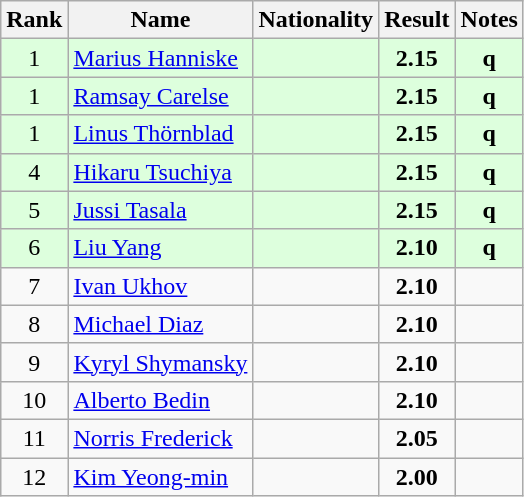<table class="wikitable sortable" style="text-align:center">
<tr>
<th>Rank</th>
<th>Name</th>
<th>Nationality</th>
<th>Result</th>
<th>Notes</th>
</tr>
<tr bgcolor=ddffdd>
<td>1</td>
<td align=left><a href='#'>Marius Hanniske</a></td>
<td align=left></td>
<td><strong>2.15</strong></td>
<td><strong>q</strong></td>
</tr>
<tr bgcolor=ddffdd>
<td>1</td>
<td align=left><a href='#'>Ramsay Carelse</a></td>
<td align=left></td>
<td><strong>2.15</strong></td>
<td><strong>q</strong></td>
</tr>
<tr bgcolor=ddffdd>
<td>1</td>
<td align=left><a href='#'>Linus Thörnblad</a></td>
<td align=left></td>
<td><strong>2.15</strong></td>
<td><strong>q</strong></td>
</tr>
<tr bgcolor=ddffdd>
<td>4</td>
<td align=left><a href='#'>Hikaru Tsuchiya</a></td>
<td align=left></td>
<td><strong>2.15</strong></td>
<td><strong>q</strong></td>
</tr>
<tr bgcolor=ddffdd>
<td>5</td>
<td align=left><a href='#'>Jussi Tasala</a></td>
<td align=left></td>
<td><strong>2.15</strong></td>
<td><strong>q</strong></td>
</tr>
<tr bgcolor=ddffdd>
<td>6</td>
<td align=left><a href='#'>Liu Yang</a></td>
<td align=left></td>
<td><strong>2.10</strong></td>
<td><strong>q</strong></td>
</tr>
<tr>
<td>7</td>
<td align=left><a href='#'>Ivan Ukhov</a></td>
<td align=left></td>
<td><strong>2.10</strong></td>
<td></td>
</tr>
<tr>
<td>8</td>
<td align=left><a href='#'>Michael Diaz</a></td>
<td align=left></td>
<td><strong>2.10</strong></td>
<td></td>
</tr>
<tr>
<td>9</td>
<td align=left><a href='#'>Kyryl Shymansky</a></td>
<td align=left></td>
<td><strong>2.10</strong></td>
<td></td>
</tr>
<tr>
<td>10</td>
<td align=left><a href='#'>Alberto Bedin</a></td>
<td align=left></td>
<td><strong>2.10</strong></td>
<td></td>
</tr>
<tr>
<td>11</td>
<td align=left><a href='#'>Norris Frederick</a></td>
<td align=left></td>
<td><strong>2.05</strong></td>
<td></td>
</tr>
<tr>
<td>12</td>
<td align=left><a href='#'>Kim Yeong-min</a></td>
<td align=left></td>
<td><strong>2.00</strong></td>
<td></td>
</tr>
</table>
